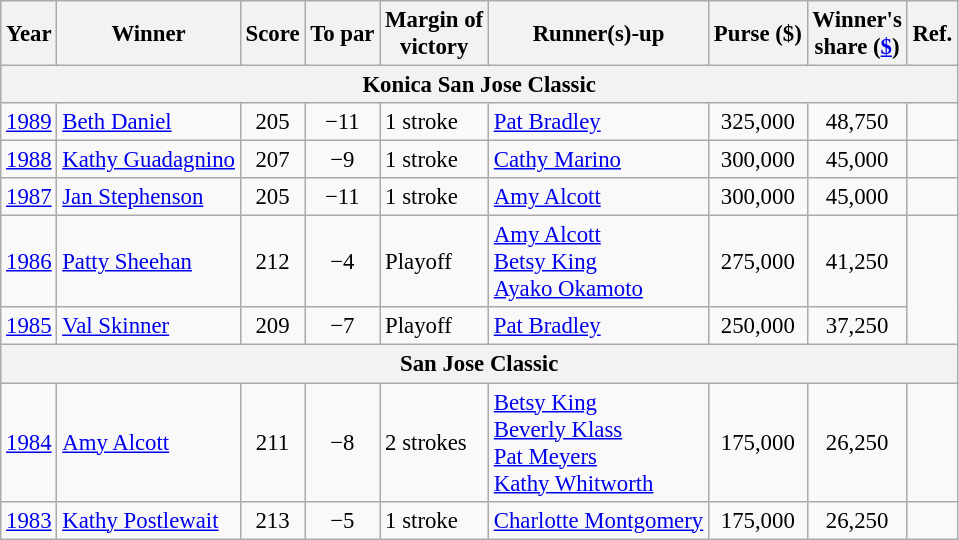<table class="wikitable" style="font-size:95%">
<tr>
<th>Year</th>
<th>Winner</th>
<th>Score</th>
<th>To par</th>
<th>Margin of<br>victory</th>
<th>Runner(s)-up</th>
<th>Purse ($)</th>
<th>Winner's<br>share (<a href='#'>$</a>)</th>
<th>Ref.</th>
</tr>
<tr>
<th colspan=9>Konica San Jose Classic</th>
</tr>
<tr>
<td><a href='#'>1989</a></td>
<td> <a href='#'>Beth Daniel</a></td>
<td align=center>205</td>
<td align=center>−11</td>
<td>1 stroke</td>
<td> <a href='#'>Pat Bradley</a></td>
<td align=center>325,000</td>
<td align=center>48,750</td>
<td></td>
</tr>
<tr>
<td><a href='#'>1988</a></td>
<td> <a href='#'>Kathy Guadagnino</a></td>
<td align=center>207</td>
<td align=center>−9</td>
<td>1 stroke</td>
<td> <a href='#'>Cathy Marino</a></td>
<td align=center>300,000</td>
<td align=center>45,000</td>
<td></td>
</tr>
<tr>
<td><a href='#'>1987</a></td>
<td> <a href='#'>Jan Stephenson</a></td>
<td align=center>205</td>
<td align=center>−11</td>
<td>1 stroke</td>
<td> <a href='#'>Amy Alcott</a></td>
<td align=center>300,000</td>
<td align=center>45,000</td>
<td></td>
</tr>
<tr>
<td><a href='#'>1986</a></td>
<td> <a href='#'>Patty Sheehan</a></td>
<td align=center>212</td>
<td align=center>−4</td>
<td>Playoff</td>
<td> <a href='#'>Amy Alcott</a><br> <a href='#'>Betsy King</a><br> <a href='#'>Ayako Okamoto</a><br></td>
<td align=center>275,000</td>
<td align=center>41,250</td>
</tr>
<tr>
<td><a href='#'>1985</a></td>
<td> <a href='#'>Val Skinner</a></td>
<td align=center>209</td>
<td align=center>−7</td>
<td>Playoff</td>
<td> <a href='#'>Pat Bradley</a></td>
<td align=center>250,000</td>
<td align=center>37,250</td>
</tr>
<tr>
<th colspan=9>San Jose Classic</th>
</tr>
<tr>
<td><a href='#'>1984</a></td>
<td> <a href='#'>Amy Alcott</a></td>
<td align=center>211</td>
<td align=center>−8</td>
<td>2 strokes</td>
<td> <a href='#'>Betsy King</a><br> <a href='#'>Beverly Klass</a><br> <a href='#'>Pat Meyers</a><br> <a href='#'>Kathy Whitworth</a></td>
<td align=center>175,000</td>
<td align=center>26,250</td>
<td></td>
</tr>
<tr>
<td><a href='#'>1983</a></td>
<td> <a href='#'>Kathy Postlewait</a></td>
<td align=center>213</td>
<td align=center>−5</td>
<td>1 stroke</td>
<td> <a href='#'>Charlotte Montgomery</a></td>
<td align=center>175,000</td>
<td align=center>26,250</td>
<td></td>
</tr>
</table>
